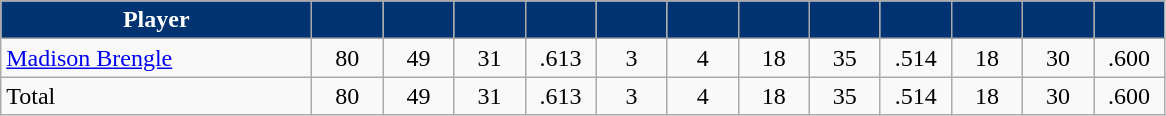<table class="wikitable" style="text-align:center">
<tr>
<th style="background:#003372; color:#fff" width="200px">Player</th>
<th style="background:#003372; color:#fff" width="40px"></th>
<th style="background:#003372; color:#fff" width="40px"></th>
<th style="background:#003372; color:#fff" width="40px"></th>
<th style="background:#003372; color:#fff" width="40px"></th>
<th style="background:#003372; color:#fff" width="40px"></th>
<th style="background:#003372; color:#fff" width="40px"></th>
<th style="background:#003372; color:#fff" width="40px"></th>
<th style="background:#003372; color:#fff" width="40px"></th>
<th style="background:#003372; color:#fff" width="40px"></th>
<th style="background:#003372; color:#fff" width="40px"></th>
<th style="background:#003372; color:#fff" width="40px"></th>
<th style="background:#003372; color:#fff" width="40px"></th>
</tr>
<tr>
<td style="text-align:left"><a href='#'>Madison Brengle</a></td>
<td>80</td>
<td>49</td>
<td>31</td>
<td>.613</td>
<td>3</td>
<td>4</td>
<td>18</td>
<td>35</td>
<td>.514</td>
<td>18</td>
<td>30</td>
<td>.600</td>
</tr>
<tr>
<td style="text-align:left">Total</td>
<td>80</td>
<td>49</td>
<td>31</td>
<td>.613</td>
<td>3</td>
<td>4</td>
<td>18</td>
<td>35</td>
<td>.514</td>
<td>18</td>
<td>30</td>
<td>.600</td>
</tr>
</table>
